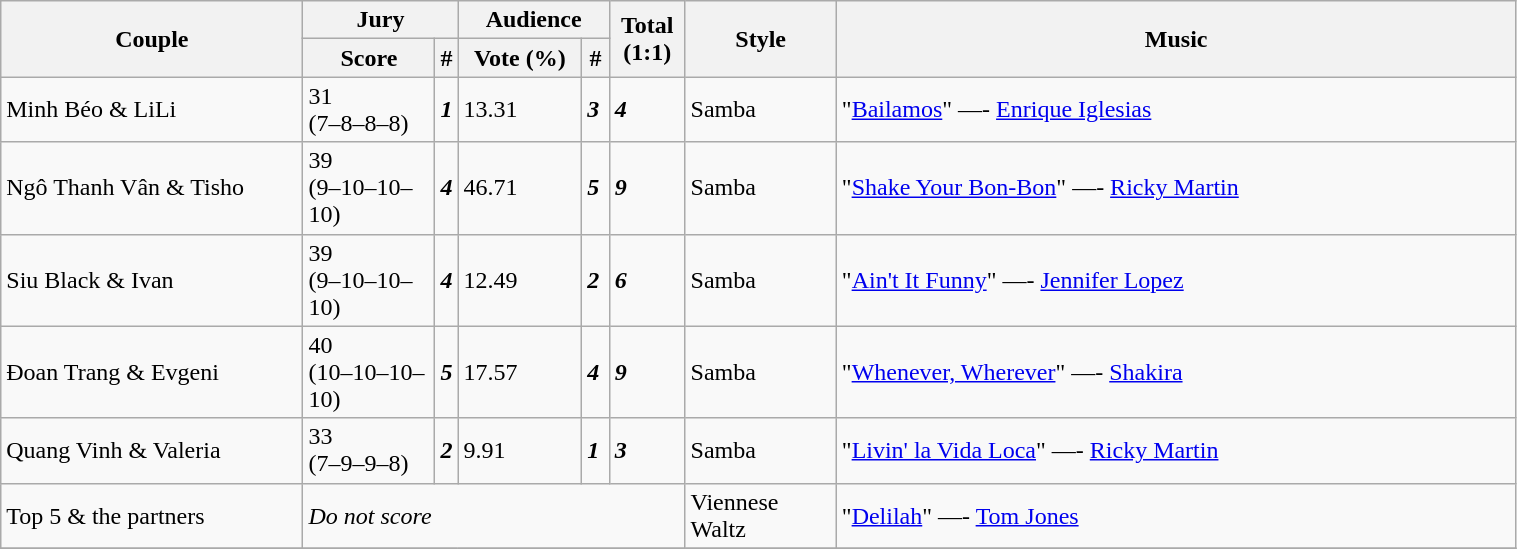<table class="wikitable" style="width:80%;">
<tr>
<th rowspan=2 style="width:20%;">Couple</th>
<th colspan=2 style="width:10%;">Jury</th>
<th colspan=2 style="width:10%;">Audience</th>
<th rowspan=2 style="width:5%;">Total<br> (1:1)</th>
<th rowspan=2 style="width:10%;">Style</th>
<th rowspan=2 style="width:45%;">Music</th>
</tr>
<tr>
<th>Score</th>
<th>#</th>
<th>Vote (%)</th>
<th>#</th>
</tr>
<tr>
<td>Minh Béo & LiLi</td>
<td>31<br> (7–8–8–8)</td>
<td><strong><em>1</em></strong></td>
<td>13.31</td>
<td><strong><em>3</em></strong></td>
<td><strong><em>4</em></strong></td>
<td>Samba</td>
<td>"<a href='#'>Bailamos</a>" —- <a href='#'>Enrique Iglesias</a></td>
</tr>
<tr>
<td>Ngô Thanh Vân & Tisho</td>
<td>39<br> (9–10–10–10)</td>
<td><strong><em>4</em></strong></td>
<td>46.71</td>
<td><strong><em>5</em></strong></td>
<td><strong><em>9</em></strong></td>
<td>Samba</td>
<td>"<a href='#'>Shake Your Bon-Bon</a>" —- <a href='#'>Ricky Martin</a></td>
</tr>
<tr>
<td>Siu Black & Ivan</td>
<td>39<br> (9–10–10–10)</td>
<td><strong><em>4</em></strong></td>
<td>12.49</td>
<td><strong><em>2</em></strong></td>
<td><strong><em>6</em></strong></td>
<td>Samba</td>
<td>"<a href='#'>Ain't It Funny</a>" —- <a href='#'>Jennifer Lopez</a></td>
</tr>
<tr>
<td>Đoan Trang & Evgeni</td>
<td>40<br> (10–10–10–10)</td>
<td><strong><em>5</em></strong></td>
<td>17.57</td>
<td><strong><em>4</em></strong></td>
<td><strong><em>9</em></strong></td>
<td>Samba</td>
<td>"<a href='#'>Whenever, Wherever</a>" —- <a href='#'>Shakira</a></td>
</tr>
<tr>
<td>Quang Vinh & Valeria</td>
<td>33<br> (7–9–9–8)</td>
<td><strong><em>2</em></strong></td>
<td>9.91</td>
<td><strong><em>1</em></strong></td>
<td><strong><em>3</em></strong></td>
<td>Samba</td>
<td>"<a href='#'>Livin' la Vida Loca</a>" —- <a href='#'>Ricky Martin</a></td>
</tr>
<tr>
<td>Top 5 & the partners</td>
<td colspan=5><em>Do not score</em></td>
<td>Viennese Waltz</td>
<td>"<a href='#'>Delilah</a>" —- <a href='#'>Tom Jones</a></td>
</tr>
<tr>
</tr>
</table>
